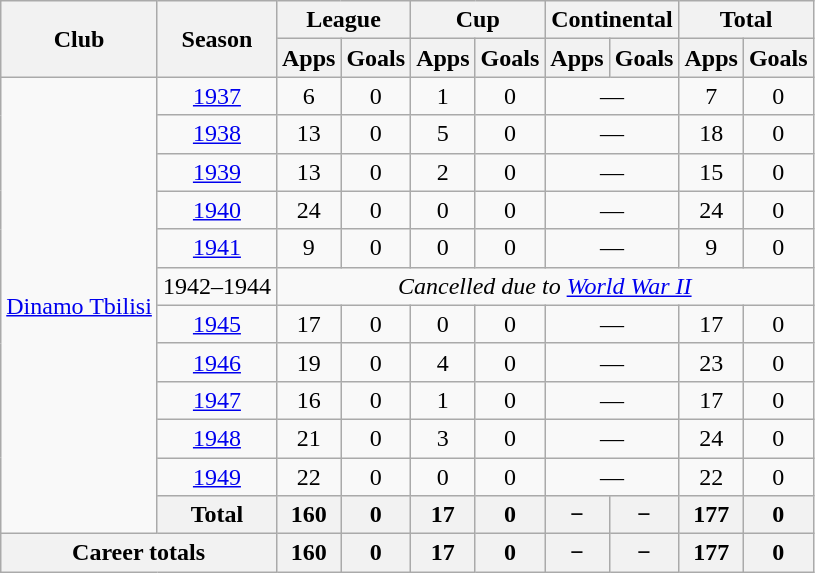<table class="wikitable" style="font-size:100%; text-align: center;">
<tr>
<th rowspan="2">Club</th>
<th rowspan="2">Season</th>
<th colspan="2">League</th>
<th colspan="2">Cup</th>
<th colspan="2">Continental</th>
<th colspan="2">Total</th>
</tr>
<tr>
<th>Apps</th>
<th>Goals</th>
<th>Apps</th>
<th>Goals</th>
<th>Apps</th>
<th>Goals</th>
<th>Apps</th>
<th>Goals</th>
</tr>
<tr>
<td rowspan="12" valign="center"><a href='#'>Dinamo Tbilisi</a></td>
<td><a href='#'>1937</a></td>
<td>6</td>
<td>0</td>
<td>1</td>
<td>0</td>
<td colspan="2">—</td>
<td>7</td>
<td>0</td>
</tr>
<tr>
<td><a href='#'>1938</a></td>
<td>13</td>
<td>0</td>
<td>5</td>
<td>0</td>
<td colspan="2">—</td>
<td>18</td>
<td>0</td>
</tr>
<tr>
<td><a href='#'>1939</a></td>
<td>13</td>
<td>0</td>
<td>2</td>
<td>0</td>
<td colspan="2">—</td>
<td>15</td>
<td>0</td>
</tr>
<tr>
<td><a href='#'>1940</a></td>
<td>24</td>
<td>0</td>
<td>0</td>
<td>0</td>
<td colspan="2">—</td>
<td>24</td>
<td>0</td>
</tr>
<tr>
<td><a href='#'>1941</a></td>
<td>9</td>
<td>0</td>
<td>0</td>
<td>0</td>
<td colspan="2">—</td>
<td>9</td>
<td>0</td>
</tr>
<tr>
<td>1942–1944</td>
<td colspan="8"><em>Cancelled due to <a href='#'>World War II</a></em></td>
</tr>
<tr>
<td><a href='#'>1945</a></td>
<td>17</td>
<td>0</td>
<td>0</td>
<td>0</td>
<td colspan="2">—</td>
<td>17</td>
<td>0</td>
</tr>
<tr>
<td><a href='#'>1946</a></td>
<td>19</td>
<td>0</td>
<td>4</td>
<td>0</td>
<td colspan="2">—</td>
<td>23</td>
<td>0</td>
</tr>
<tr>
<td><a href='#'>1947</a></td>
<td>16</td>
<td>0</td>
<td>1</td>
<td>0</td>
<td colspan="2">—</td>
<td>17</td>
<td>0</td>
</tr>
<tr>
<td><a href='#'>1948</a></td>
<td>21</td>
<td>0</td>
<td>3</td>
<td>0</td>
<td colspan="2">—</td>
<td>24</td>
<td>0</td>
</tr>
<tr>
<td><a href='#'>1949</a></td>
<td>22</td>
<td>0</td>
<td>0</td>
<td>0</td>
<td colspan="2">—</td>
<td>22</td>
<td>0</td>
</tr>
<tr>
<th>Total</th>
<th>160</th>
<th>0</th>
<th>17</th>
<th>0</th>
<th>−</th>
<th>−</th>
<th>177</th>
<th>0</th>
</tr>
<tr>
<th colspan="2">Career totals</th>
<th>160</th>
<th>0</th>
<th>17</th>
<th>0</th>
<th>−</th>
<th>−</th>
<th>177</th>
<th>0</th>
</tr>
</table>
